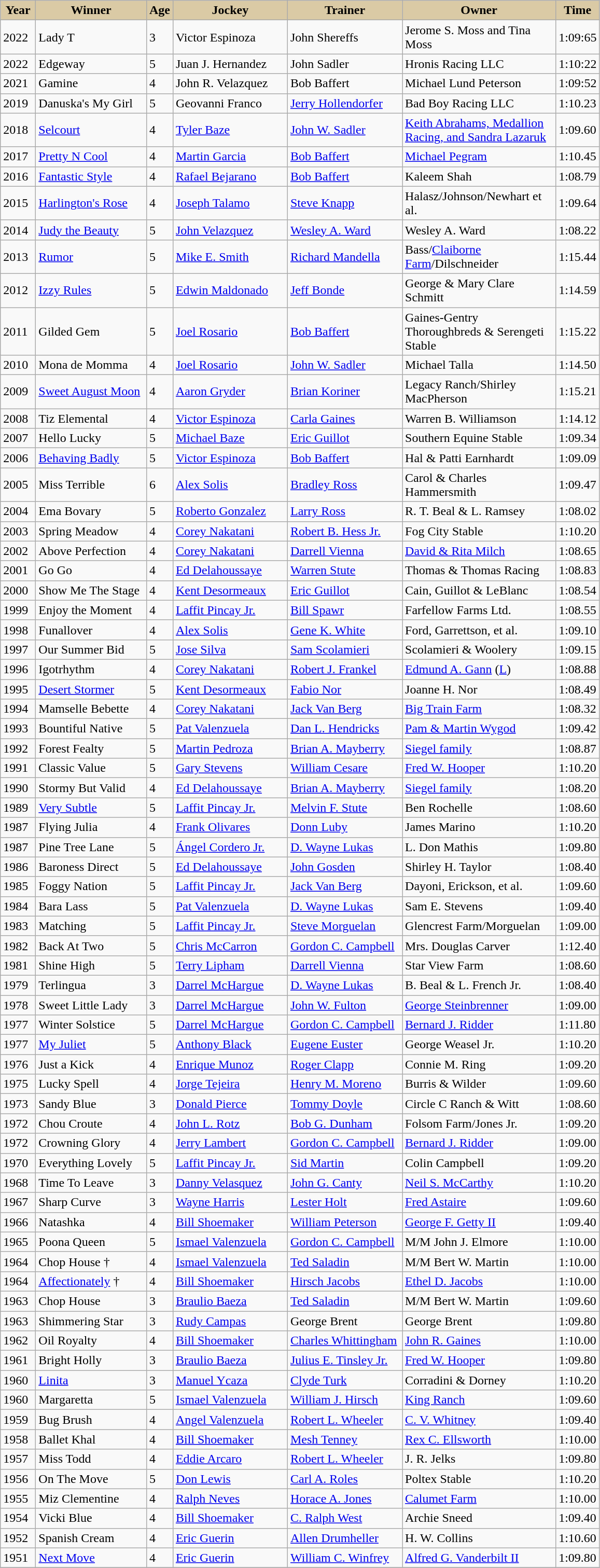<table class="wikitable sortable">
<tr>
<th style="background-color:#DACAA5; width:38px">Year<br></th>
<th style="background-color:#DACAA5; width:135px">Winner<br></th>
<th style="background-color:#DACAA5">Age<br></th>
<th style="background-color:#DACAA5; width:140px">Jockey<br></th>
<th style="background-color:#DACAA5; width:140px">Trainer<br></th>
<th style="background-color:#DACAA5; width:190px">Owner<br></th>
<th style="background-color:#DACAA5">Time</th>
</tr>
<tr>
<td>2022</td>
<td>Lady T</td>
<td>3</td>
<td>Victor Espinoza</td>
<td>John Shereffs</td>
<td>Jerome S. Moss and Tina Moss</td>
<td>1:09:65</td>
</tr>
<tr>
<td>2022</td>
<td>Edgeway</td>
<td>5</td>
<td>Juan J. Hernandez</td>
<td>John Sadler</td>
<td>Hronis Racing LLC</td>
<td>1:10:22</td>
</tr>
<tr>
<td>2021</td>
<td>Gamine</td>
<td>4</td>
<td>John R. Velazquez</td>
<td>Bob Baffert</td>
<td>Michael Lund Peterson</td>
<td>1:09:52</td>
</tr>
<tr>
<td>2019</td>
<td>Danuska's My Girl</td>
<td>5</td>
<td>Geovanni Franco</td>
<td><a href='#'>Jerry Hollendorfer</a></td>
<td>Bad Boy Racing LLC</td>
<td>1:10.23</td>
</tr>
<tr>
<td>2018</td>
<td><a href='#'>Selcourt</a></td>
<td>4</td>
<td><a href='#'>Tyler Baze</a></td>
<td><a href='#'>John W. Sadler</a></td>
<td><a href='#'>Keith Abrahams, Medallion Racing, and Sandra Lazaruk</a></td>
<td>1:09.60</td>
</tr>
<tr>
<td>2017</td>
<td><a href='#'>Pretty N Cool</a></td>
<td>4</td>
<td><a href='#'>Martin Garcia</a></td>
<td><a href='#'>Bob Baffert</a></td>
<td><a href='#'>Michael Pegram</a></td>
<td>1:10.45</td>
</tr>
<tr>
<td>2016</td>
<td><a href='#'>Fantastic Style</a></td>
<td>4</td>
<td><a href='#'>Rafael Bejarano</a></td>
<td><a href='#'>Bob Baffert</a></td>
<td>Kaleem Shah</td>
<td>1:08.79</td>
</tr>
<tr>
<td>2015</td>
<td><a href='#'>Harlington's Rose</a></td>
<td>4</td>
<td><a href='#'>Joseph Talamo</a></td>
<td><a href='#'>Steve Knapp</a></td>
<td>Halasz/Johnson/Newhart et al.</td>
<td>1:09.64</td>
</tr>
<tr>
<td>2014</td>
<td><a href='#'>Judy the Beauty</a></td>
<td>5</td>
<td><a href='#'>John Velazquez</a></td>
<td><a href='#'>Wesley A. Ward</a></td>
<td>Wesley A. Ward</td>
<td>1:08.22</td>
</tr>
<tr>
<td>2013</td>
<td><a href='#'>Rumor</a></td>
<td>5</td>
<td><a href='#'>Mike E. Smith</a></td>
<td><a href='#'>Richard Mandella</a></td>
<td>Bass/<a href='#'>Claiborne Farm</a>/Dilschneider</td>
<td>1:15.44</td>
</tr>
<tr>
<td>2012</td>
<td><a href='#'>Izzy Rules</a></td>
<td>5</td>
<td><a href='#'>Edwin Maldonado</a></td>
<td><a href='#'>Jeff Bonde</a></td>
<td>George & Mary Clare Schmitt</td>
<td>1:14.59</td>
</tr>
<tr>
<td>2011</td>
<td>Gilded Gem</td>
<td>5</td>
<td><a href='#'>Joel Rosario</a></td>
<td><a href='#'>Bob Baffert</a></td>
<td>Gaines-Gentry Thoroughbreds & Serengeti Stable</td>
<td>1:15.22</td>
</tr>
<tr>
<td>2010</td>
<td>Mona de Momma</td>
<td>4</td>
<td><a href='#'>Joel Rosario</a></td>
<td><a href='#'>John W. Sadler</a></td>
<td>Michael Talla</td>
<td>1:14.50</td>
</tr>
<tr>
<td>2009</td>
<td><a href='#'>Sweet August Moon</a></td>
<td>4</td>
<td><a href='#'>Aaron Gryder</a></td>
<td><a href='#'>Brian Koriner</a></td>
<td>Legacy Ranch/Shirley MacPherson</td>
<td>1:15.21</td>
</tr>
<tr>
<td>2008</td>
<td>Tiz Elemental</td>
<td>4</td>
<td><a href='#'>Victor Espinoza</a></td>
<td><a href='#'>Carla Gaines</a></td>
<td>Warren B. Williamson</td>
<td>1:14.12</td>
</tr>
<tr>
<td>2007</td>
<td>Hello Lucky</td>
<td>5</td>
<td><a href='#'>Michael Baze</a></td>
<td><a href='#'>Eric Guillot</a></td>
<td>Southern Equine Stable</td>
<td>1:09.34</td>
</tr>
<tr>
<td>2006</td>
<td><a href='#'>Behaving Badly</a></td>
<td>5</td>
<td><a href='#'>Victor Espinoza</a></td>
<td><a href='#'>Bob Baffert</a></td>
<td>Hal & Patti Earnhardt</td>
<td>1:09.09</td>
</tr>
<tr>
<td>2005</td>
<td>Miss Terrible</td>
<td>6</td>
<td><a href='#'>Alex Solis</a></td>
<td><a href='#'>Bradley Ross</a></td>
<td>Carol & Charles Hammersmith</td>
<td>1:09.47</td>
</tr>
<tr>
<td>2004</td>
<td>Ema Bovary</td>
<td>5</td>
<td><a href='#'>Roberto Gonzalez</a></td>
<td><a href='#'>Larry Ross</a></td>
<td>R. T. Beal & L. Ramsey</td>
<td>1:08.02</td>
</tr>
<tr>
<td>2003</td>
<td>Spring Meadow</td>
<td>4</td>
<td><a href='#'>Corey Nakatani</a></td>
<td><a href='#'>Robert B. Hess Jr.</a></td>
<td>Fog City Stable</td>
<td>1:10.20</td>
</tr>
<tr>
<td>2002</td>
<td>Above Perfection</td>
<td>4</td>
<td><a href='#'>Corey Nakatani</a></td>
<td><a href='#'>Darrell Vienna</a></td>
<td><a href='#'>David & Rita Milch</a></td>
<td>1:08.65</td>
</tr>
<tr>
<td>2001</td>
<td>Go Go</td>
<td>4</td>
<td><a href='#'>Ed Delahoussaye</a></td>
<td><a href='#'>Warren Stute</a></td>
<td>Thomas & Thomas Racing</td>
<td>1:08.83</td>
</tr>
<tr>
<td>2000</td>
<td>Show Me The Stage</td>
<td>4</td>
<td><a href='#'>Kent Desormeaux</a></td>
<td><a href='#'>Eric Guillot</a></td>
<td>Cain, Guillot & LeBlanc</td>
<td>1:08.54</td>
</tr>
<tr>
<td>1999</td>
<td>Enjoy the Moment</td>
<td>4</td>
<td><a href='#'>Laffit Pincay Jr.</a></td>
<td><a href='#'>Bill Spawr</a></td>
<td>Farfellow Farms Ltd.</td>
<td>1:08.55</td>
</tr>
<tr>
<td>1998</td>
<td>Funallover</td>
<td>4</td>
<td><a href='#'>Alex Solis</a></td>
<td><a href='#'>Gene K. White</a></td>
<td>Ford, Garrettson, et al.</td>
<td>1:09.10</td>
</tr>
<tr>
<td>1997</td>
<td>Our Summer Bid</td>
<td>5</td>
<td><a href='#'>Jose Silva</a></td>
<td><a href='#'>Sam Scolamieri</a></td>
<td>Scolamieri & Woolery</td>
<td>1:09.15</td>
</tr>
<tr>
<td>1996</td>
<td>Igotrhythm</td>
<td>4</td>
<td><a href='#'>Corey Nakatani</a></td>
<td><a href='#'>Robert J. Frankel</a></td>
<td><a href='#'>Edmund A. Gann</a> (<a href='#'>L</a>)</td>
<td>1:08.88</td>
</tr>
<tr>
<td>1995</td>
<td><a href='#'>Desert Stormer</a></td>
<td>5</td>
<td><a href='#'>Kent Desormeaux</a></td>
<td><a href='#'>Fabio Nor</a></td>
<td>Joanne H. Nor</td>
<td>1:08.49</td>
</tr>
<tr>
<td>1994</td>
<td>Mamselle Bebette</td>
<td>4</td>
<td><a href='#'>Corey Nakatani</a></td>
<td><a href='#'>Jack Van Berg</a></td>
<td><a href='#'>Big Train Farm</a></td>
<td>1:08.32</td>
</tr>
<tr>
<td>1993</td>
<td>Bountiful Native</td>
<td>5</td>
<td><a href='#'>Pat Valenzuela</a></td>
<td><a href='#'>Dan L. Hendricks</a></td>
<td><a href='#'>Pam & Martin Wygod</a></td>
<td>1:09.42</td>
</tr>
<tr>
<td>1992</td>
<td>Forest Fealty</td>
<td>5</td>
<td><a href='#'>Martin Pedroza</a></td>
<td><a href='#'>Brian A. Mayberry</a></td>
<td><a href='#'>Siegel family</a></td>
<td>1:08.87</td>
</tr>
<tr>
<td>1991</td>
<td>Classic Value</td>
<td>5</td>
<td><a href='#'>Gary Stevens</a></td>
<td><a href='#'>William Cesare</a></td>
<td><a href='#'>Fred W. Hooper</a></td>
<td>1:10.20</td>
</tr>
<tr>
<td>1990</td>
<td>Stormy But Valid</td>
<td>4</td>
<td><a href='#'>Ed Delahoussaye</a></td>
<td><a href='#'>Brian A. Mayberry</a></td>
<td><a href='#'>Siegel family</a></td>
<td>1:08.20</td>
</tr>
<tr>
<td>1989</td>
<td><a href='#'>Very Subtle</a></td>
<td>5</td>
<td><a href='#'>Laffit Pincay Jr.</a></td>
<td><a href='#'>Melvin F. Stute</a></td>
<td>Ben Rochelle</td>
<td>1:08.60</td>
</tr>
<tr>
<td>1987</td>
<td>Flying Julia</td>
<td>4</td>
<td><a href='#'>Frank Olivares</a></td>
<td><a href='#'>Donn Luby</a></td>
<td>James Marino</td>
<td>1:10.20</td>
</tr>
<tr>
<td>1987</td>
<td>Pine Tree Lane</td>
<td>5</td>
<td><a href='#'>Ángel Cordero Jr.</a></td>
<td><a href='#'>D. Wayne Lukas</a></td>
<td>L. Don Mathis</td>
<td>1:09.80</td>
</tr>
<tr>
<td>1986</td>
<td>Baroness Direct</td>
<td>5</td>
<td><a href='#'>Ed Delahoussaye</a></td>
<td><a href='#'>John Gosden</a></td>
<td>Shirley H. Taylor</td>
<td>1:08.40</td>
</tr>
<tr>
<td>1985</td>
<td>Foggy Nation</td>
<td>5</td>
<td><a href='#'>Laffit Pincay Jr.</a></td>
<td><a href='#'>Jack Van Berg</a></td>
<td>Dayoni, Erickson, et al.</td>
<td>1:09.60</td>
</tr>
<tr>
<td>1984</td>
<td>Bara Lass</td>
<td>5</td>
<td><a href='#'>Pat Valenzuela</a></td>
<td><a href='#'>D. Wayne Lukas</a></td>
<td>Sam E. Stevens</td>
<td>1:09.40</td>
</tr>
<tr>
<td>1983</td>
<td>Matching</td>
<td>5</td>
<td><a href='#'>Laffit Pincay Jr.</a></td>
<td><a href='#'>Steve Morguelan</a></td>
<td>Glencrest Farm/Morguelan</td>
<td>1:09.00</td>
</tr>
<tr>
<td>1982</td>
<td>Back At Two</td>
<td>5</td>
<td><a href='#'>Chris McCarron</a></td>
<td><a href='#'>Gordon C. Campbell</a></td>
<td>Mrs. Douglas Carver</td>
<td>1:12.40</td>
</tr>
<tr>
<td>1981</td>
<td>Shine High</td>
<td>5</td>
<td><a href='#'>Terry Lipham</a></td>
<td><a href='#'>Darrell Vienna</a></td>
<td>Star View Farm</td>
<td>1:08.60</td>
</tr>
<tr>
<td>1979</td>
<td>Terlingua</td>
<td>3</td>
<td><a href='#'>Darrel McHargue</a></td>
<td><a href='#'>D. Wayne Lukas</a></td>
<td>B. Beal & L. French Jr.</td>
<td>1:08.40</td>
</tr>
<tr>
<td>1978</td>
<td>Sweet Little Lady</td>
<td>3</td>
<td><a href='#'>Darrel McHargue</a></td>
<td><a href='#'>John W. Fulton</a></td>
<td><a href='#'>George Steinbrenner</a></td>
<td>1:09.00</td>
</tr>
<tr>
<td>1977</td>
<td>Winter Solstice</td>
<td>5</td>
<td><a href='#'>Darrel McHargue</a></td>
<td><a href='#'>Gordon C. Campbell</a></td>
<td><a href='#'>Bernard J. Ridder</a></td>
<td>1:11.80</td>
</tr>
<tr>
<td>1977</td>
<td><a href='#'>My Juliet</a></td>
<td>5</td>
<td><a href='#'>Anthony Black</a></td>
<td><a href='#'>Eugene Euster</a></td>
<td>George Weasel Jr.</td>
<td>1:10.20</td>
</tr>
<tr>
<td>1976</td>
<td>Just a Kick</td>
<td>4</td>
<td><a href='#'>Enrique Munoz</a></td>
<td><a href='#'>Roger Clapp</a></td>
<td>Connie M. Ring</td>
<td>1:09.20</td>
</tr>
<tr>
<td>1975</td>
<td>Lucky Spell</td>
<td>4</td>
<td><a href='#'>Jorge Tejeira</a></td>
<td><a href='#'>Henry M. Moreno</a></td>
<td>Burris & Wilder</td>
<td>1:09.60</td>
</tr>
<tr>
<td>1973</td>
<td>Sandy Blue</td>
<td>3</td>
<td><a href='#'>Donald Pierce</a></td>
<td><a href='#'>Tommy Doyle</a></td>
<td>Circle C Ranch & Witt</td>
<td>1:08.60</td>
</tr>
<tr>
<td>1972</td>
<td>Chou Croute</td>
<td>4</td>
<td><a href='#'>John L. Rotz</a></td>
<td><a href='#'>Bob G. Dunham</a></td>
<td>Folsom Farm/Jones Jr.</td>
<td>1:09.20</td>
</tr>
<tr>
<td>1972</td>
<td>Crowning Glory</td>
<td>4</td>
<td><a href='#'>Jerry Lambert</a></td>
<td><a href='#'>Gordon C. Campbell</a></td>
<td><a href='#'>Bernard J. Ridder</a></td>
<td>1:09.00</td>
</tr>
<tr>
<td>1970</td>
<td>Everything Lovely</td>
<td>5</td>
<td><a href='#'>Laffit Pincay Jr.</a></td>
<td><a href='#'>Sid Martin</a></td>
<td>Colin Campbell</td>
<td>1:09.20</td>
</tr>
<tr>
<td>1968</td>
<td>Time To Leave</td>
<td>3</td>
<td><a href='#'>Danny Velasquez</a></td>
<td><a href='#'>John G. Canty</a></td>
<td><a href='#'>Neil S. McCarthy</a></td>
<td>1:10.20</td>
</tr>
<tr>
<td>1967</td>
<td>Sharp Curve</td>
<td>3</td>
<td><a href='#'>Wayne Harris</a></td>
<td><a href='#'>Lester Holt</a></td>
<td><a href='#'>Fred Astaire</a></td>
<td>1:09.60</td>
</tr>
<tr>
<td>1966</td>
<td>Natashka</td>
<td>4</td>
<td><a href='#'>Bill Shoemaker</a></td>
<td><a href='#'>William Peterson</a></td>
<td><a href='#'>George F. Getty II</a></td>
<td>1:09.40</td>
</tr>
<tr>
<td>1965</td>
<td>Poona Queen</td>
<td>5</td>
<td><a href='#'>Ismael Valenzuela</a></td>
<td><a href='#'>Gordon C. Campbell</a></td>
<td>M/M John J. Elmore</td>
<td>1:10.00</td>
</tr>
<tr>
<td>1964</td>
<td>Chop House †</td>
<td>4</td>
<td><a href='#'>Ismael Valenzuela</a></td>
<td><a href='#'>Ted Saladin</a></td>
<td>M/M Bert W. Martin</td>
<td>1:10.00</td>
</tr>
<tr>
<td>1964</td>
<td><a href='#'>Affectionately</a> †</td>
<td>4</td>
<td><a href='#'>Bill Shoemaker</a></td>
<td><a href='#'>Hirsch Jacobs</a></td>
<td><a href='#'>Ethel D. Jacobs</a></td>
<td>1:10.00</td>
</tr>
<tr>
<td>1963</td>
<td>Chop House</td>
<td>3</td>
<td><a href='#'>Braulio Baeza</a></td>
<td><a href='#'>Ted Saladin</a></td>
<td>M/M Bert W. Martin</td>
<td>1:09.60</td>
</tr>
<tr>
<td>1963</td>
<td>Shimmering Star</td>
<td>3</td>
<td><a href='#'>Rudy Campas</a></td>
<td>George Brent</td>
<td>George Brent</td>
<td>1:09.80</td>
</tr>
<tr>
<td>1962</td>
<td>Oil Royalty</td>
<td>4</td>
<td><a href='#'>Bill Shoemaker</a></td>
<td><a href='#'>Charles Whittingham</a></td>
<td><a href='#'>John R. Gaines</a></td>
<td>1:10.00</td>
</tr>
<tr>
<td>1961</td>
<td>Bright Holly</td>
<td>3</td>
<td><a href='#'>Braulio Baeza</a></td>
<td><a href='#'>Julius E. Tinsley Jr.</a></td>
<td><a href='#'>Fred W. Hooper</a></td>
<td>1:09.80</td>
</tr>
<tr>
<td>1960</td>
<td><a href='#'>Linita</a></td>
<td>3</td>
<td><a href='#'>Manuel Ycaza</a></td>
<td><a href='#'>Clyde Turk</a></td>
<td>Corradini & Dorney</td>
<td>1:10.20</td>
</tr>
<tr>
<td>1960</td>
<td>Margaretta</td>
<td>5</td>
<td><a href='#'>Ismael Valenzuela</a></td>
<td><a href='#'>William J. Hirsch</a></td>
<td><a href='#'>King Ranch</a></td>
<td>1:09.60</td>
</tr>
<tr>
<td>1959</td>
<td>Bug Brush</td>
<td>4</td>
<td><a href='#'>Angel Valenzuela</a></td>
<td><a href='#'>Robert L. Wheeler</a></td>
<td><a href='#'>C. V. Whitney</a></td>
<td>1:09.40</td>
</tr>
<tr>
<td>1958</td>
<td>Ballet Khal</td>
<td>4</td>
<td><a href='#'>Bill Shoemaker</a></td>
<td><a href='#'>Mesh Tenney</a></td>
<td><a href='#'>Rex C. Ellsworth</a></td>
<td>1:10.00</td>
</tr>
<tr>
<td>1957</td>
<td>Miss Todd</td>
<td>4</td>
<td><a href='#'>Eddie Arcaro</a></td>
<td><a href='#'>Robert L. Wheeler</a></td>
<td>J. R. Jelks</td>
<td>1:09.80</td>
</tr>
<tr>
<td>1956</td>
<td>On The Move</td>
<td>5</td>
<td><a href='#'>Don Lewis</a></td>
<td><a href='#'>Carl A. Roles</a></td>
<td>Poltex Stable</td>
<td>1:10.20</td>
</tr>
<tr>
<td>1955</td>
<td>Miz Clementine</td>
<td>4</td>
<td><a href='#'>Ralph Neves</a></td>
<td><a href='#'>Horace A. Jones</a></td>
<td><a href='#'>Calumet Farm</a></td>
<td>1:10.00</td>
</tr>
<tr>
<td>1954</td>
<td>Vicki Blue</td>
<td>4</td>
<td><a href='#'>Bill Shoemaker</a></td>
<td><a href='#'>C. Ralph West</a></td>
<td>Archie Sneed</td>
<td>1:09.40</td>
</tr>
<tr>
<td>1952</td>
<td>Spanish Cream</td>
<td>4</td>
<td><a href='#'>Eric Guerin</a></td>
<td><a href='#'>Allen Drumheller</a></td>
<td>H. W. Collins</td>
<td>1:10.60</td>
</tr>
<tr>
<td>1951</td>
<td><a href='#'>Next Move</a></td>
<td>4</td>
<td><a href='#'>Eric Guerin</a></td>
<td><a href='#'>William C. Winfrey</a></td>
<td><a href='#'>Alfred G. Vanderbilt II</a></td>
<td>1:09.80</td>
</tr>
<tr>
</tr>
</table>
